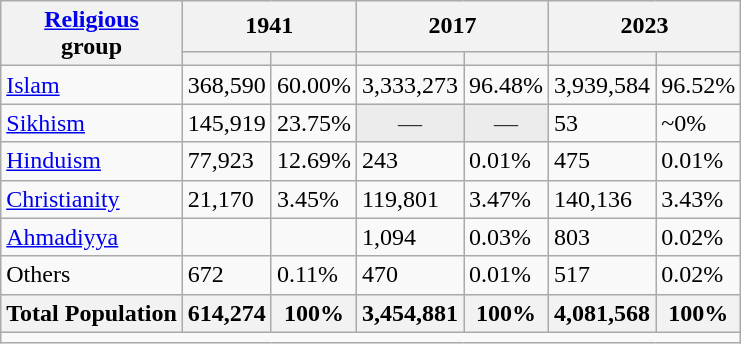<table class="wikitable sortable">
<tr>
<th rowspan="2"><a href='#'>Religious</a><br>group</th>
<th colspan="2">1941</th>
<th colspan="2">2017</th>
<th colspan="2">2023</th>
</tr>
<tr>
<th><a href='#'></a></th>
<th></th>
<th></th>
<th></th>
<th></th>
<th></th>
</tr>
<tr>
<td><a href='#'>Islam</a> </td>
<td>368,590</td>
<td>60.00%</td>
<td>3,333,273</td>
<td>96.48%</td>
<td>3,939,584</td>
<td>96.52%</td>
</tr>
<tr>
<td><a href='#'>Sikhism</a> </td>
<td>145,919</td>
<td>23.75%</td>
<td data-sort-value="" style="background: var(--background-color-interactive, #ececec); color: var(--color-base, #2C2C2C); vertical-align: middle; text-align: center; " class="table-na">—</td>
<td data-sort-value="" style="background: var(--background-color-interactive, #ececec); color: var(--color-base, #2C2C2C); vertical-align: middle; text-align: center; " class="table-na">—</td>
<td>53</td>
<td>~0%</td>
</tr>
<tr>
<td><a href='#'>Hinduism</a> </td>
<td>77,923</td>
<td>12.69%</td>
<td>243</td>
<td>0.01%</td>
<td>475</td>
<td>0.01%</td>
</tr>
<tr>
<td><a href='#'>Christianity</a> </td>
<td>21,170</td>
<td>3.45%</td>
<td>119,801</td>
<td>3.47%</td>
<td>140,136</td>
<td>3.43%</td>
</tr>
<tr>
<td><a href='#'>Ahmadiyya</a> </td>
<td></td>
<td></td>
<td>1,094</td>
<td>0.03%</td>
<td>803</td>
<td>0.02%</td>
</tr>
<tr>
<td>Others</td>
<td>672</td>
<td>0.11%</td>
<td>470</td>
<td>0.01%</td>
<td>517</td>
<td>0.02%</td>
</tr>
<tr>
<th>Total Population</th>
<th>614,274</th>
<th>100%</th>
<th>3,454,881</th>
<th>100%</th>
<th>4,081,568</th>
<th>100%</th>
</tr>
<tr class="sortbottom">
<td colspan="7"></td>
</tr>
</table>
